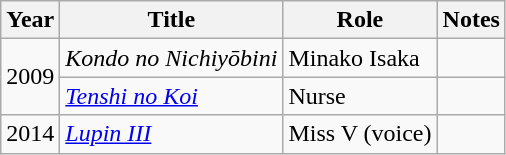<table class="wikitable">
<tr>
<th>Year</th>
<th>Title</th>
<th>Role</th>
<th>Notes</th>
</tr>
<tr>
<td rowspan="2">2009</td>
<td><em>Kondo no Nichiyōbini</em></td>
<td>Minako Isaka</td>
<td></td>
</tr>
<tr>
<td><em><a href='#'>Tenshi no Koi</a></em></td>
<td>Nurse</td>
<td></td>
</tr>
<tr>
<td>2014</td>
<td><em><a href='#'>Lupin III</a></em></td>
<td>Miss V (voice)</td>
<td></td>
</tr>
</table>
